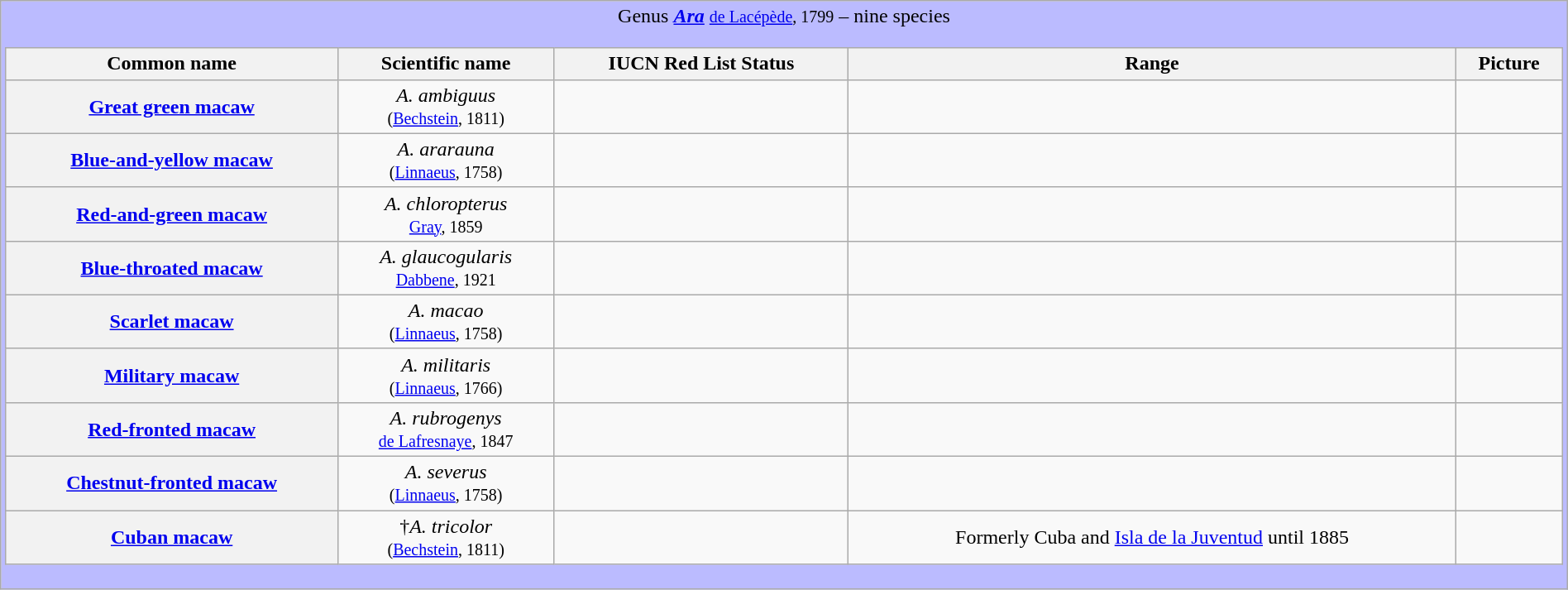<table class="wikitable" style="width:100%;text-align:center">
<tr>
<td colspan="100%" align="center" bgcolor="#BBBBFF">Genus <strong><em><a href='#'>Ara</a></em></strong> <small><a href='#'>de Lacépède</a>, 1799</small> – nine species<br><table class="wikitable sortable" style="width:100%;text-align:center">
<tr>
<th scope="col">Common name</th>
<th scope="col">Scientific name</th>
<th scope="col">IUCN Red List Status</th>
<th scope="col" class="unsortable">Range</th>
<th scope="col" class="unsortable">Picture</th>
</tr>
<tr>
<th scope="row"><a href='#'>Great green macaw</a></th>
<td><em>A. ambiguus</em> <br><small>(<a href='#'>Bechstein</a>, 1811)</small></td>
<td></td>
<td></td>
<td></td>
</tr>
<tr>
<th scope="row"><a href='#'>Blue-and-yellow macaw</a></th>
<td><em>A. ararauna</em> <br><small>(<a href='#'>Linnaeus</a>, 1758)</small></td>
<td></td>
<td></td>
<td></td>
</tr>
<tr>
<th scope="row"><a href='#'>Red-and-green macaw</a></th>
<td><em>A. chloropterus</em> <br><small><a href='#'>Gray</a>, 1859</small></td>
<td></td>
<td></td>
<td></td>
</tr>
<tr>
<th scope="row"><a href='#'>Blue-throated macaw</a></th>
<td><em>A. glaucogularis</em> <br><small><a href='#'>Dabbene</a>, 1921</small></td>
<td></td>
<td></td>
<td></td>
</tr>
<tr>
<th scope="row"><a href='#'>Scarlet macaw</a></th>
<td><em>A. macao</em> <br><small>(<a href='#'>Linnaeus</a>, 1758)</small></td>
<td></td>
<td></td>
<td></td>
</tr>
<tr>
<th scope="row"><a href='#'>Military macaw</a></th>
<td><em>A. militaris</em> <br><small>(<a href='#'>Linnaeus</a>, 1766)</small></td>
<td></td>
<td></td>
<td></td>
</tr>
<tr>
<th scope="row"><a href='#'>Red-fronted macaw</a></th>
<td><em>A. rubrogenys</em> <br><small><a href='#'>de Lafresnaye</a>, 1847</small></td>
<td></td>
<td></td>
<td></td>
</tr>
<tr>
<th scope="row"><a href='#'>Chestnut-fronted macaw</a></th>
<td><em>A. severus</em> <br><small>(<a href='#'>Linnaeus</a>, 1758)</small></td>
<td></td>
<td></td>
<td></td>
</tr>
<tr>
<th scope="row"><a href='#'>Cuban macaw</a></th>
<td>†<em>A. tricolor</em> <br><small>(<a href='#'>Bechstein</a>, 1811)</small></td>
<td></td>
<td>Formerly Cuba and <a href='#'>Isla de la Juventud</a> until 1885</td>
<td></td>
</tr>
</table>
</td>
</tr>
</table>
